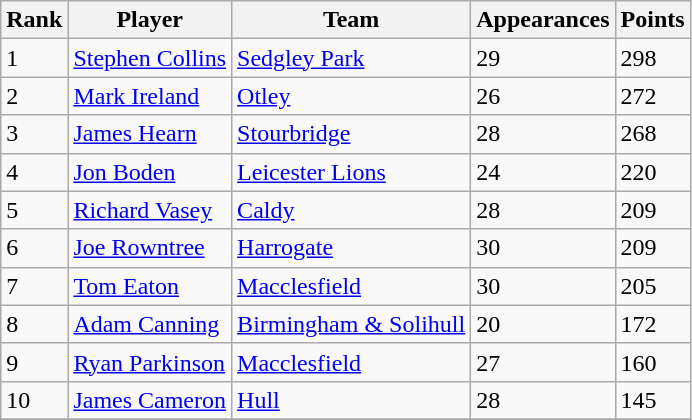<table class="wikitable">
<tr>
<th>Rank</th>
<th>Player</th>
<th>Team</th>
<th>Appearances</th>
<th>Points</th>
</tr>
<tr>
<td>1</td>
<td> <a href='#'>Stephen Collins</a></td>
<td><a href='#'>Sedgley Park</a></td>
<td>29</td>
<td>298</td>
</tr>
<tr>
<td>2</td>
<td> <a href='#'>Mark Ireland</a></td>
<td><a href='#'>Otley</a></td>
<td>26</td>
<td>272</td>
</tr>
<tr>
<td>3</td>
<td> <a href='#'>James Hearn</a></td>
<td><a href='#'>Stourbridge</a></td>
<td>28</td>
<td>268</td>
</tr>
<tr>
<td>4</td>
<td> <a href='#'>Jon Boden</a></td>
<td><a href='#'>Leicester Lions</a></td>
<td>24</td>
<td>220</td>
</tr>
<tr>
<td>5</td>
<td> <a href='#'>Richard Vasey</a></td>
<td><a href='#'>Caldy</a></td>
<td>28</td>
<td>209</td>
</tr>
<tr>
<td>6</td>
<td> <a href='#'>Joe Rowntree</a></td>
<td><a href='#'>Harrogate</a></td>
<td>30</td>
<td>209</td>
</tr>
<tr>
<td>7</td>
<td> <a href='#'>Tom Eaton</a></td>
<td><a href='#'>Macclesfield</a></td>
<td>30</td>
<td>205</td>
</tr>
<tr>
<td>8</td>
<td> <a href='#'>Adam Canning</a></td>
<td><a href='#'>Birmingham & Solihull</a></td>
<td>20</td>
<td>172</td>
</tr>
<tr>
<td>9</td>
<td> <a href='#'>Ryan Parkinson</a></td>
<td><a href='#'>Macclesfield</a></td>
<td>27</td>
<td>160</td>
</tr>
<tr>
<td>10</td>
<td> <a href='#'>James Cameron</a></td>
<td><a href='#'>Hull</a></td>
<td>28</td>
<td>145</td>
</tr>
<tr>
</tr>
</table>
